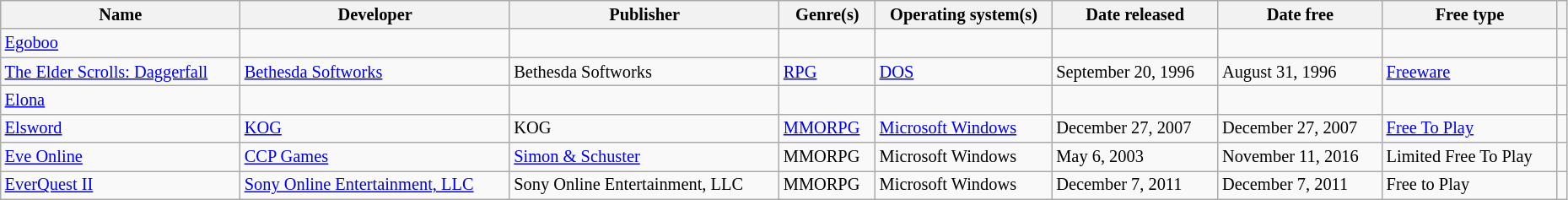<table class="wikitable sortable" style="font-size:85%; width:98%">
<tr>
<th>Name</th>
<th>Developer</th>
<th>Publisher</th>
<th>Genre(s)</th>
<th>Operating system(s)</th>
<th>Date released</th>
<th>Date free</th>
<th>Free type</th>
<th></th>
</tr>
<tr>
<td><a href='#'>Egoboo</a></td>
<td></td>
<td></td>
<td></td>
<td></td>
<td></td>
<td></td>
<td></td>
<td></td>
</tr>
<tr>
<td><a href='#'>The Elder Scrolls: Daggerfall</a></td>
<td><a href='#'>Bethesda Softworks</a></td>
<td>Bethesda Softworks</td>
<td><a href='#'>RPG</a></td>
<td><a href='#'>DOS</a></td>
<td>September 20, 1996</td>
<td>August 31, 1996</td>
<td><a href='#'>Freeware</a></td>
<td></td>
</tr>
<tr>
<td><a href='#'>Elona</a></td>
<td></td>
<td></td>
<td></td>
<td></td>
<td></td>
<td></td>
<td></td>
<td></td>
</tr>
<tr>
<td><a href='#'>Elsword</a></td>
<td><a href='#'>KOG</a></td>
<td>KOG</td>
<td><a href='#'>MMORPG</a></td>
<td><a href='#'>Microsoft Windows</a></td>
<td>December 27, 2007</td>
<td>December 27, 2007</td>
<td><a href='#'>Free To Play</a></td>
<td></td>
</tr>
<tr>
<td><a href='#'>Eve Online</a></td>
<td><a href='#'>CCP Games</a></td>
<td><a href='#'>Simon & Schuster</a></td>
<td>MMORPG</td>
<td>Microsoft Windows</td>
<td>May 6, 2003</td>
<td>November 11, 2016</td>
<td>Limited Free To Play</td>
<td></td>
</tr>
<tr>
<td><a href='#'>EverQuest II</a></td>
<td><a href='#'>Sony Online Entertainment, LLC</a></td>
<td>Sony Online Entertainment, LLC</td>
<td>MMORPG</td>
<td>Microsoft Windows</td>
<td>December 7, 2011</td>
<td>December 7, 2011</td>
<td>Free to Play</td>
<td></td>
</tr>
</table>
